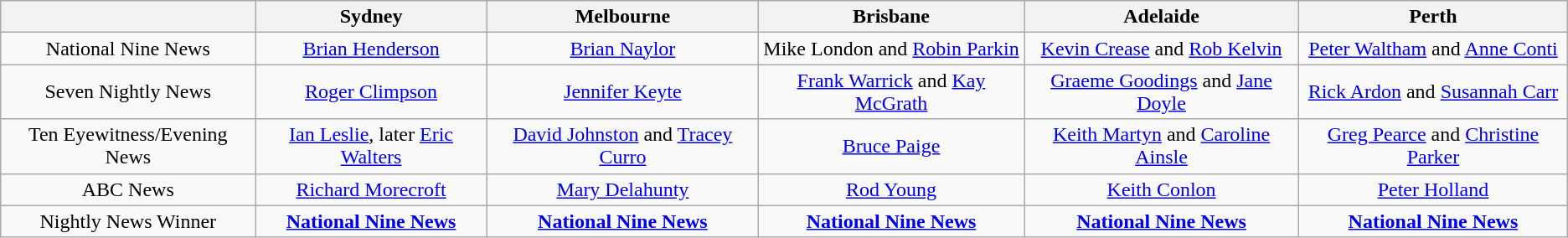<table class="wikitable">
<tr>
<th></th>
<th>Sydney</th>
<th>Melbourne</th>
<th>Brisbane</th>
<th>Adelaide</th>
<th>Perth</th>
</tr>
<tr style="text-align:center">
<td>National Nine News</td>
<td><a href='#'>Brian Henderson</a></td>
<td><a href='#'>Brian Naylor</a></td>
<td>Mike London and <a href='#'>Robin Parkin</a></td>
<td><a href='#'>Kevin Crease</a> and <a href='#'>Rob Kelvin</a></td>
<td><a href='#'>Peter Waltham</a> and <a href='#'>Anne Conti</a></td>
</tr>
<tr style="text-align:center">
<td>Seven Nightly News</td>
<td><a href='#'>Roger Climpson</a></td>
<td><a href='#'>Jennifer Keyte</a></td>
<td><a href='#'>Frank Warrick</a> and <a href='#'>Kay McGrath</a></td>
<td><a href='#'>Graeme Goodings</a> and <a href='#'>Jane Doyle</a></td>
<td><a href='#'>Rick Ardon</a> and <a href='#'>Susannah Carr</a></td>
</tr>
<tr style="text-align:center">
<td>Ten Eyewitness/Evening News</td>
<td><a href='#'>Ian Leslie</a>, later <a href='#'>Eric Walters</a></td>
<td><a href='#'>David Johnston</a> and <a href='#'>Tracey Curro</a></td>
<td><a href='#'>Bruce Paige</a></td>
<td><a href='#'>Keith Martyn</a> and <a href='#'>Caroline Ainsle</a></td>
<td><a href='#'>Greg Pearce</a> and <a href='#'>Christine Parker</a></td>
</tr>
<tr style="text-align:center">
<td>ABC News</td>
<td><a href='#'>Richard Morecroft</a></td>
<td><a href='#'>Mary Delahunty</a></td>
<td><a href='#'>Rod Young</a></td>
<td><a href='#'>Keith Conlon</a></td>
<td><a href='#'>Peter Holland</a></td>
</tr>
<tr style="text-align:center">
<td>Nightly News Winner</td>
<td><strong><a href='#'>National Nine News</a></strong></td>
<td><strong><a href='#'>National Nine News</a></strong></td>
<td><strong><a href='#'>National Nine News</a></strong></td>
<td><strong><a href='#'>National Nine News</a></strong></td>
<td><strong><a href='#'>National Nine News</a></strong></td>
</tr>
</table>
